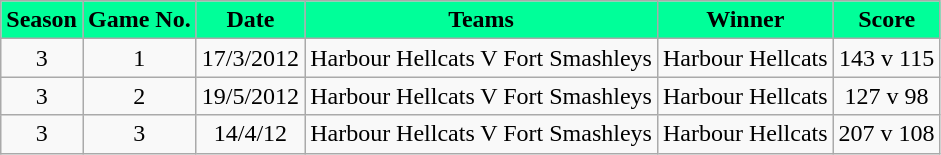<table class="wikitable" style="text-align: center;">
<tr>
<th style="background-color: #00FF99; ">Season</th>
<th style="background-color: #00FF99; ">Game No.</th>
<th style="background-color: #00FF99; ">Date</th>
<th style="background-color: #00FF99; ">Teams</th>
<th style="background-color: #00FF99; ">Winner</th>
<th style="background-color: #00FF99; ">Score</th>
</tr>
<tr>
<td>3</td>
<td>1</td>
<td>17/3/2012</td>
<td>Harbour Hellcats V Fort Smashleys</td>
<td>Harbour Hellcats</td>
<td>143 v 115</td>
</tr>
<tr>
<td>3</td>
<td>2</td>
<td>19/5/2012</td>
<td>Harbour Hellcats V Fort Smashleys</td>
<td>Harbour Hellcats</td>
<td>127 v 98</td>
</tr>
<tr>
<td>3</td>
<td>3</td>
<td>14/4/12</td>
<td>Harbour Hellcats V Fort Smashleys</td>
<td>Harbour Hellcats</td>
<td>207 v 108</td>
</tr>
</table>
